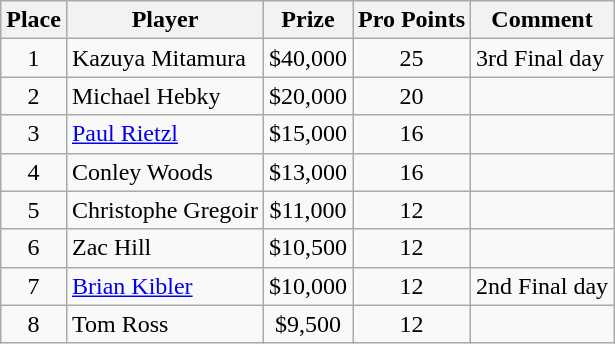<table class="wikitable">
<tr>
<th>Place</th>
<th>Player</th>
<th>Prize</th>
<th>Pro Points</th>
<th>Comment</th>
</tr>
<tr>
<td align=center>1</td>
<td> Kazuya Mitamura</td>
<td align=center>$40,000</td>
<td align=center>25</td>
<td>3rd Final day</td>
</tr>
<tr>
<td align=center>2</td>
<td> Michael Hebky</td>
<td align=center>$20,000</td>
<td align=center>20</td>
<td></td>
</tr>
<tr>
<td align=center>3</td>
<td> <a href='#'>Paul Rietzl</a></td>
<td align=center>$15,000</td>
<td align=center>16</td>
<td></td>
</tr>
<tr>
<td align=center>4</td>
<td> Conley Woods</td>
<td align=center>$13,000</td>
<td align=center>16</td>
<td></td>
</tr>
<tr>
<td align=center>5</td>
<td> Christophe Gregoir</td>
<td align=center>$11,000</td>
<td align=center>12</td>
<td></td>
</tr>
<tr>
<td align=center>6</td>
<td> Zac Hill</td>
<td align=center>$10,500</td>
<td align=center>12</td>
<td></td>
</tr>
<tr>
<td align=center>7</td>
<td> <a href='#'>Brian Kibler</a></td>
<td align=center>$10,000</td>
<td align=center>12</td>
<td>2nd Final day</td>
</tr>
<tr>
<td align=center>8</td>
<td> Tom Ross</td>
<td align=center>$9,500</td>
<td align=center>12</td>
<td></td>
</tr>
</table>
